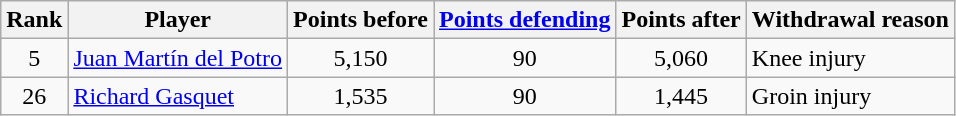<table class="wikitable">
<tr>
<th>Rank</th>
<th>Player</th>
<th>Points before</th>
<th><a href='#'>Points defending</a></th>
<th>Points after</th>
<th>Withdrawal reason</th>
</tr>
<tr>
<td style="text-align:center;">5</td>
<td style="text-align:left;" data-sort-value=> <a href='#'>Juan Martín del Potro</a></td>
<td style="text-align:center;">5,150</td>
<td style="text-align:center;">90</td>
<td style="text-align:center;">5,060</td>
<td>Knee injury</td>
</tr>
<tr>
<td style="text-align:center;">26</td>
<td style="text-align:left;" data-sort-value=> <a href='#'>Richard Gasquet</a></td>
<td style="text-align:center;">1,535</td>
<td style="text-align:center;">90</td>
<td style="text-align:center;">1,445</td>
<td>Groin injury</td>
</tr>
</table>
